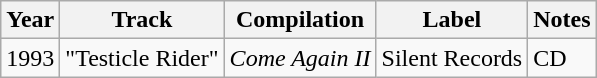<table class="wikitable">
<tr>
<th>Year</th>
<th>Track</th>
<th>Compilation</th>
<th>Label</th>
<th>Notes</th>
</tr>
<tr>
<td>1993</td>
<td>"Testicle Rider"</td>
<td><em>Come Again II</em></td>
<td>Silent Records</td>
<td>CD</td>
</tr>
</table>
